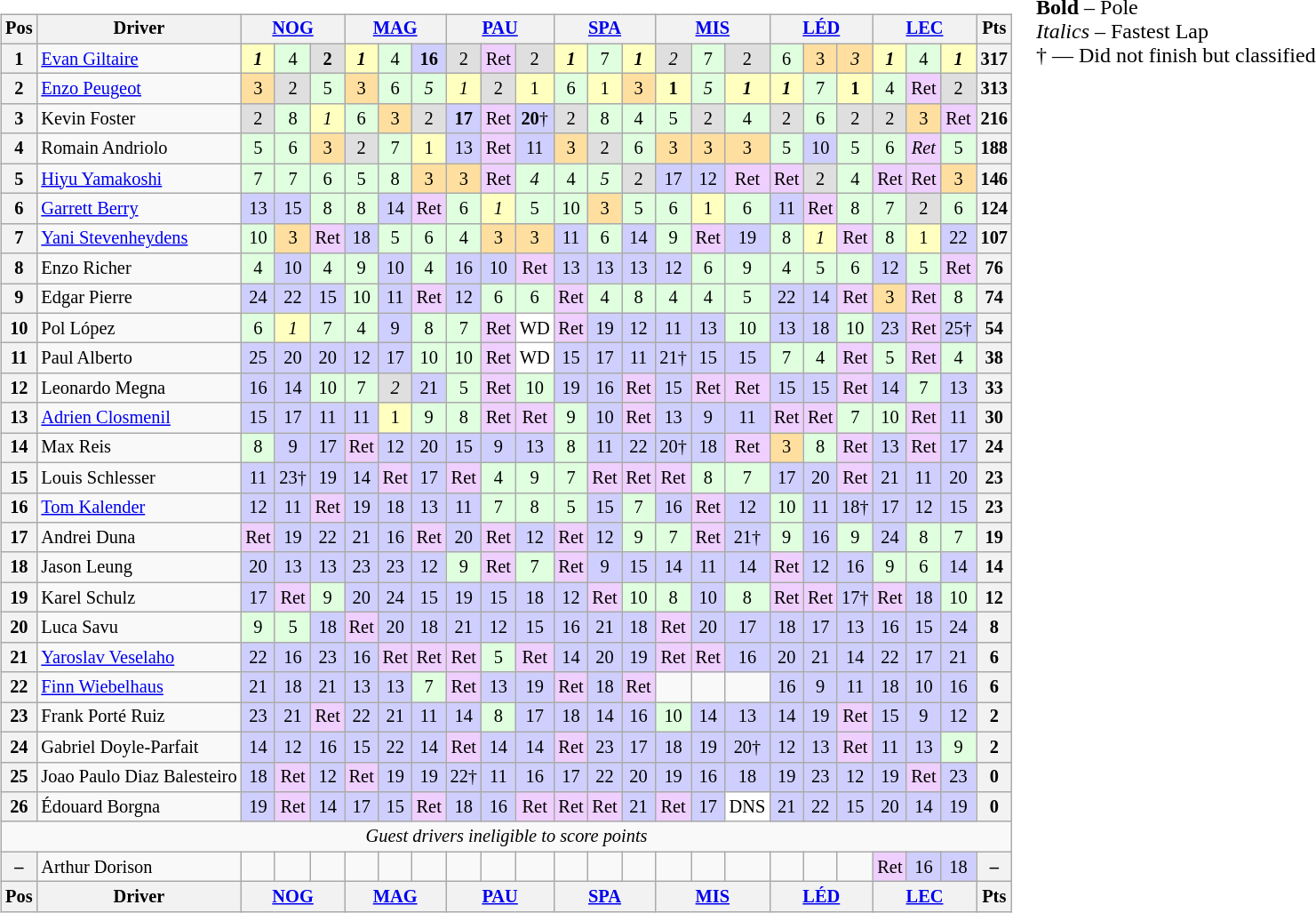<table>
<tr>
<td><br><table class="wikitable" style="font-size:85%; text-align:center">
<tr>
<th>Pos</th>
<th>Driver</th>
<th colspan=3><a href='#'>NOG</a><br></th>
<th colspan=3><a href='#'>MAG</a><br></th>
<th colspan=3><a href='#'>PAU</a><br></th>
<th colspan=3><a href='#'>SPA</a><br></th>
<th colspan=3><a href='#'>MIS</a><br></th>
<th colspan=3><a href='#'>LÉD</a><br></th>
<th colspan=3><a href='#'>LEC</a><br></th>
<th>Pts</th>
</tr>
<tr>
<th>1</th>
<td style="text-align:left"> <a href='#'>Evan Giltaire</a></td>
<td style="background:#ffffbf"><strong><em>1</em></strong></td>
<td style="background:#dfffdf">4</td>
<td style="background:#dfdfdf"><strong>2</strong></td>
<td style="background:#ffffbf"><strong><em>1</em></strong></td>
<td style="background:#dfffdf">4</td>
<td style="background:#cfcfff"><strong>16</strong></td>
<td style="background:#dfdfdf">2</td>
<td style="background:#efcfff">Ret</td>
<td style="background:#dfdfdf">2</td>
<td style="background:#ffffbf"><strong><em>1</em></strong></td>
<td style="background:#dfffdf">7</td>
<td style="background:#ffffbf"><strong><em>1</em></strong></td>
<td style="background:#dfdfdf"><em>2</em></td>
<td style="background:#dfffdf">7</td>
<td style="background:#dfdfdf">2</td>
<td style="background:#dfffdf">6</td>
<td style="background:#ffdf9f">3</td>
<td style="background:#ffdf9f"><em>3</em></td>
<td style="background:#ffffbf"><strong><em>1</em></strong></td>
<td style="background:#dfffdf">4</td>
<td style="background:#ffffbf"><strong><em>1</em></strong></td>
<th>317</th>
</tr>
<tr>
<th>2</th>
<td style="text-align:left"> <a href='#'>Enzo Peugeot</a></td>
<td style="background:#ffdf9f">3</td>
<td style="background:#dfdfdf">2</td>
<td style="background:#dfffdf">5</td>
<td style="background:#ffdf9f">3</td>
<td style="background:#dfffdf">6</td>
<td style="background:#dfffdf"><em>5</em></td>
<td style="background:#ffffbf"><em>1</em></td>
<td style="background:#dfdfdf">2</td>
<td style="background:#ffffbf">1</td>
<td style="background:#dfffdf">6</td>
<td style="background:#ffffbf">1</td>
<td style="background:#ffdf9f">3</td>
<td style="background:#ffffbf"><strong>1</strong></td>
<td style="background:#dfffdf"><em>5</em></td>
<td style="background:#ffffbf"><strong><em>1</em></strong></td>
<td style="background:#ffffbf"><strong><em>1</em></strong></td>
<td style="background:#dfffdf">7</td>
<td style="background:#ffffbf"><strong>1</strong></td>
<td style="background:#dfffdf">4</td>
<td style="background:#efcfff">Ret</td>
<td style="background:#dfdfdf">2</td>
<th>313</th>
</tr>
<tr>
<th>3</th>
<td style="text-align:left"> Kevin Foster</td>
<td style="background:#dfdfdf">2</td>
<td style="background:#dfffdf">8</td>
<td style="background:#ffffbf"><em>1</em></td>
<td style="background:#dfffdf">6</td>
<td style="background:#ffdf9f">3</td>
<td style="background:#dfdfdf">2</td>
<td style="background:#cfcfff"><strong>17</strong></td>
<td style="background:#efcfff">Ret</td>
<td style="background:#cfcfff"><strong>20</strong>†</td>
<td style="background:#dfdfdf">2</td>
<td style="background:#dfffdf">8</td>
<td style="background:#dfffdf">4</td>
<td style="background:#dfffdf">5</td>
<td style="background:#dfdfdf">2</td>
<td style="background:#dfffdf">4</td>
<td style="background:#dfdfdf">2</td>
<td style="background:#dfffdf">6</td>
<td style="background:#dfdfdf">2</td>
<td style="background:#dfdfdf">2</td>
<td style="background:#ffdf9f">3</td>
<td style="background:#efcfff">Ret</td>
<th>216</th>
</tr>
<tr>
<th>4</th>
<td style="text-align:left"> Romain Andriolo</td>
<td style="background:#dfffdf">5</td>
<td style="background:#dfffdf">6</td>
<td style="background:#ffdf9f">3</td>
<td style="background:#dfdfdf">2</td>
<td style="background:#dfffdf">7</td>
<td style="background:#ffffbf">1</td>
<td style="background:#cfcfff">13</td>
<td style="background:#efcfff">Ret</td>
<td style="background:#cfcfff">11</td>
<td style="background:#ffdf9f">3</td>
<td style="background:#dfdfdf">2</td>
<td style="background:#dfffdf">6</td>
<td style="background:#ffdf9f">3</td>
<td style="background:#ffdf9f">3</td>
<td style="background:#ffdf9f">3</td>
<td style="background:#dfffdf">5</td>
<td style="background:#cfcfff">10</td>
<td style="background:#dfffdf">5</td>
<td style="background:#dfffdf">6</td>
<td style="background:#efcfff"><em>Ret</em></td>
<td style="background:#dfffdf">5</td>
<th>188</th>
</tr>
<tr>
<th>5</th>
<td style="text-align:left"> <a href='#'>Hiyu Yamakoshi</a></td>
<td style="background:#dfffdf">7</td>
<td style="background:#dfffdf">7</td>
<td style="background:#dfffdf">6</td>
<td style="background:#dfffdf">5</td>
<td style="background:#dfffdf">8</td>
<td style="background:#ffdf9f">3</td>
<td style="background:#ffdf9f">3</td>
<td style="background:#efcfff">Ret</td>
<td style="background:#dfffdf"><em>4</em></td>
<td style="background:#dfffdf">4</td>
<td style="background:#dfffdf"><em>5</em></td>
<td style="background:#dfdfdf">2</td>
<td style="background:#cfcfff">17</td>
<td style="background:#cfcfff">12</td>
<td style="background:#efcfff">Ret</td>
<td style="background:#efcfff">Ret</td>
<td style="background:#dfdfdf">2</td>
<td style="background:#dfffdf">4</td>
<td style="background:#efcfff">Ret</td>
<td style="background:#efcfff">Ret</td>
<td style="background:#ffdf9f">3</td>
<th>146</th>
</tr>
<tr>
<th>6</th>
<td style="text-align:left"> <a href='#'>Garrett Berry</a></td>
<td style="background:#cfcfff">13</td>
<td style="background:#cfcfff">15</td>
<td style="background:#dfffdf">8</td>
<td style="background:#dfffdf">8</td>
<td style="background:#cfcfff">14</td>
<td style="background:#efcfff">Ret</td>
<td style="background:#dfffdf">6</td>
<td style="background:#ffffbf"><em>1</em></td>
<td style="background:#dfffdf">5</td>
<td style="background:#dfffdf">10</td>
<td style="background:#ffdf9f">3</td>
<td style="background:#dfffdf">5</td>
<td style="background:#dfffdf">6</td>
<td style="background:#ffffbf">1</td>
<td style="background:#dfffdf">6</td>
<td style="background:#cfcfff">11</td>
<td style="background:#efcfff">Ret</td>
<td style="background:#dfffdf">8</td>
<td style="background:#dfffdf">7</td>
<td style="background:#dfdfdf">2</td>
<td style="background:#dfffdf">6</td>
<th>124</th>
</tr>
<tr>
<th>7</th>
<td style="text-align:left"> <a href='#'>Yani Stevenheydens</a></td>
<td style="background:#dfffdf">10</td>
<td style="background:#ffdf9f">3</td>
<td style="background:#efcfff">Ret</td>
<td style="background:#cfcfff">18</td>
<td style="background:#dfffdf">5</td>
<td style="background:#dfffdf">6</td>
<td style="background:#dfffdf">4</td>
<td style="background:#ffdf9f">3</td>
<td style="background:#ffdf9f">3</td>
<td style="background:#cfcfff">11</td>
<td style="background:#dfffdf">6</td>
<td style="background:#cfcfff">14</td>
<td style="background:#dfffdf">9</td>
<td style="background:#efcfff">Ret</td>
<td style="background:#cfcfff">19</td>
<td style="background:#dfffdf">8</td>
<td style="background:#ffffbf"><em>1</em></td>
<td style="background:#efcfff">Ret</td>
<td style="background:#dfffdf">8</td>
<td style="background:#ffffbf">1</td>
<td style="background:#cfcfff">22</td>
<th>107</th>
</tr>
<tr>
<th>8</th>
<td style="text-align:left"> Enzo Richer</td>
<td style="background:#dfffdf">4</td>
<td style="background:#cfcfff">10</td>
<td style="background:#dfffdf">4</td>
<td style="background:#dfffdf">9</td>
<td style="background:#cfcfff">10</td>
<td style="background:#dfffdf">4</td>
<td style="background:#cfcfff">16</td>
<td style="background:#cfcfff">10</td>
<td style="background:#efcfff">Ret</td>
<td style="background:#cfcfff">13</td>
<td style="background:#cfcfff">13</td>
<td style="background:#cfcfff">13</td>
<td style="background:#cfcfff">12</td>
<td style="background:#dfffdf">6</td>
<td style="background:#dfffdf">9</td>
<td style="background:#dfffdf">4</td>
<td style="background:#dfffdf">5</td>
<td style="background:#dfffdf">6</td>
<td style="background:#cfcfff">12</td>
<td style="background:#dfffdf">5</td>
<td style="background:#efcfff">Ret</td>
<th>76</th>
</tr>
<tr>
<th>9</th>
<td style="text-align:left"> Edgar Pierre</td>
<td style="background:#cfcfff">24</td>
<td style="background:#cfcfff">22</td>
<td style="background:#cfcfff">15</td>
<td style="background:#dfffdf">10</td>
<td style="background:#cfcfff">11</td>
<td style="background:#efcfff">Ret</td>
<td style="background:#cfcfff">12</td>
<td style="background:#dfffdf">6</td>
<td style="background:#dfffdf">6</td>
<td style="background:#efcfff">Ret</td>
<td style="background:#dfffdf">4</td>
<td style="background:#dfffdf">8</td>
<td style="background:#dfffdf">4</td>
<td style="background:#dfffdf">4</td>
<td style="background:#dfffdf">5</td>
<td style="background:#cfcfff">22</td>
<td style="background:#cfcfff">14</td>
<td style="background:#efcfff">Ret</td>
<td style="background:#ffdf9f">3</td>
<td style="background:#efcfff">Ret</td>
<td style="background:#dfffdf">8</td>
<th>74</th>
</tr>
<tr>
<th>10</th>
<td style="text-align:left"> Pol López</td>
<td style="background:#dfffdf">6</td>
<td style="background:#ffffbf"><em>1</em></td>
<td style="background:#dfffdf">7</td>
<td style="background:#dfffdf">4</td>
<td style="background:#cfcfff">9</td>
<td style="background:#dfffdf">8</td>
<td style="background:#dfffdf">7</td>
<td style="background:#efcfff">Ret</td>
<td style="background:#ffffff">WD</td>
<td style="background:#efcfff">Ret</td>
<td style="background:#cfcfff">19</td>
<td style="background:#cfcfff">12</td>
<td style="background:#cfcfff">11</td>
<td style="background:#cfcfff">13</td>
<td style="background:#dfffdf">10</td>
<td style="background:#cfcfff">13</td>
<td style="background:#cfcfff">18</td>
<td style="background:#dfffdf">10</td>
<td style="background:#cfcfff">23</td>
<td style="background:#efcfff">Ret</td>
<td style="background:#cfcfff">25†</td>
<th>54</th>
</tr>
<tr>
<th>11</th>
<td style="text-align:left"> Paul Alberto</td>
<td style="background:#cfcfff">25</td>
<td style="background:#cfcfff">20</td>
<td style="background:#cfcfff">20</td>
<td style="background:#cfcfff">12</td>
<td style="background:#cfcfff">17</td>
<td style="background:#dfffdf">10</td>
<td style="background:#dfffdf">10</td>
<td style="background:#efcfff">Ret</td>
<td style="background:#ffffff">WD</td>
<td style="background:#cfcfff">15</td>
<td style="background:#cfcfff">17</td>
<td style="background:#cfcfff">11</td>
<td style="background:#cfcfff">21†</td>
<td style="background:#cfcfff">15</td>
<td style="background:#cfcfff">15</td>
<td style="background:#dfffdf">7</td>
<td style="background:#dfffdf">4</td>
<td style="background:#efcfff">Ret</td>
<td style="background:#dfffdf">5</td>
<td style="background:#efcfff">Ret</td>
<td style="background:#dfffdf">4</td>
<th>38</th>
</tr>
<tr>
<th>12</th>
<td style="text-align:left"> Leonardo Megna</td>
<td style="background:#cfcfff">16</td>
<td style="background:#cfcfff">14</td>
<td style="background:#dfffdf">10</td>
<td style="background:#dfffdf">7</td>
<td style="background:#dfdfdf"><em>2</em></td>
<td style="background:#cfcfff">21</td>
<td style="background:#dfffdf">5</td>
<td style="background:#efcfff">Ret</td>
<td style="background:#dfffdf">10</td>
<td style="background:#cfcfff">19</td>
<td style="background:#cfcfff">16</td>
<td style="background:#efcfff">Ret</td>
<td style="background:#cfcfff">15</td>
<td style="background:#efcfff">Ret</td>
<td style="background:#efcfff">Ret</td>
<td style="background:#cfcfff">15</td>
<td style="background:#cfcfff">15</td>
<td style="background:#efcfff">Ret</td>
<td style="background:#cfcfff">14</td>
<td style="background:#dfffdf">7</td>
<td style="background:#cfcfff">13</td>
<th>33</th>
</tr>
<tr>
<th>13</th>
<td style="text-align:left"> <a href='#'>Adrien Closmenil</a></td>
<td style="background:#cfcfff">15</td>
<td style="background:#cfcfff">17</td>
<td style="background:#cfcfff">11</td>
<td style="background:#cfcfff">11</td>
<td style="background:#ffffbf">1</td>
<td style="background:#dfffdf">9</td>
<td style="background:#dfffdf">8</td>
<td style="background:#efcfff">Ret</td>
<td style="background:#efcfff">Ret</td>
<td style="background:#dfffdf">9</td>
<td style="background:#cfcfff">10</td>
<td style="background:#efcfff">Ret</td>
<td style="background:#cfcfff">13</td>
<td style="background:#cfcfff">9</td>
<td style="background:#cfcfff">11</td>
<td style="background:#efcfff">Ret</td>
<td style="background:#efcfff">Ret</td>
<td style="background:#dfffdf">7</td>
<td style="background:#dfffdf">10</td>
<td style="background:#efcfff">Ret</td>
<td style="background:#cfcfff">11</td>
<th>30</th>
</tr>
<tr>
<th>14</th>
<td style="text-align:left"> Max Reis</td>
<td style="background:#dfffdf">8</td>
<td style="background:#cfcfff">9</td>
<td style="background:#cfcfff">17</td>
<td style="background:#efcfff">Ret</td>
<td style="background:#cfcfff">12</td>
<td style="background:#cfcfff">20</td>
<td style="background:#cfcfff">15</td>
<td style="background:#cfcfff">9</td>
<td style="background:#cfcfff">13</td>
<td style="background:#dfffdf">8</td>
<td style="background:#cfcfff">11</td>
<td style="background:#cfcfff">22</td>
<td style="background:#cfcfff">20†</td>
<td style="background:#cfcfff">18</td>
<td style="background:#efcfff">Ret</td>
<td style="background:#ffdf9f">3</td>
<td style="background:#dfffdf">8</td>
<td style="background:#efcfff">Ret</td>
<td style="background:#cfcfff">13</td>
<td style="background:#efcfff">Ret</td>
<td style="background:#cfcfff">17</td>
<th>24</th>
</tr>
<tr>
<th>15</th>
<td style="text-align:left"> Louis Schlesser</td>
<td style="background:#cfcfff">11</td>
<td style="background:#cfcfff">23†</td>
<td style="background:#cfcfff">19</td>
<td style="background:#cfcfff">14</td>
<td style="background:#efcfff">Ret</td>
<td style="background:#cfcfff">17</td>
<td style="background:#efcfff">Ret</td>
<td style="background:#dfffdf">4</td>
<td style="background:#dfffdf">9</td>
<td style="background:#dfffdf">7</td>
<td style="background:#efcfff">Ret</td>
<td style="background:#efcfff">Ret</td>
<td style="background:#efcfff">Ret</td>
<td style="background:#dfffdf">8</td>
<td style="background:#dfffdf">7</td>
<td style="background:#cfcfff">17</td>
<td style="background:#cfcfff">20</td>
<td style="background:#efcfff">Ret</td>
<td style="background:#cfcfff">21</td>
<td style="background:#cfcfff">11</td>
<td style="background:#cfcfff">20</td>
<th>23</th>
</tr>
<tr>
<th>16</th>
<td style="text-align:left"> <a href='#'>Tom Kalender</a></td>
<td style="background:#cfcfff">12</td>
<td style="background:#cfcfff">11</td>
<td style="background:#efcfff">Ret</td>
<td style="background:#cfcfff">19</td>
<td style="background:#cfcfff">18</td>
<td style="background:#cfcfff">13</td>
<td style="background:#cfcfff">11</td>
<td style="background:#dfffdf">7</td>
<td style="background:#dfffdf">8</td>
<td style="background:#dfffdf">5</td>
<td style="background:#cfcfff">15</td>
<td style="background:#dfffdf">7</td>
<td style="background:#cfcfff">16</td>
<td style="background:#efcfff">Ret</td>
<td style="background:#cfcfff">12</td>
<td style="background:#dfffdf">10</td>
<td style="background:#cfcfff">11</td>
<td style="background:#cfcfff">18†</td>
<td style="background:#cfcfff">17</td>
<td style="background:#cfcfff">12</td>
<td style="background:#cfcfff">15</td>
<th>23</th>
</tr>
<tr>
<th>17</th>
<td style="text-align:left"> Andrei Duna</td>
<td style="background:#efcfff">Ret</td>
<td style="background:#cfcfff">19</td>
<td style="background:#cfcfff">22</td>
<td style="background:#cfcfff">21</td>
<td style="background:#cfcfff">16</td>
<td style="background:#efcfff">Ret</td>
<td style="background:#cfcfff">20</td>
<td style="background:#efcfff">Ret</td>
<td style="background:#cfcfff">12</td>
<td style="background:#efcfff">Ret</td>
<td style="background:#cfcfff">12</td>
<td style="background:#dfffdf">9</td>
<td style="background:#dfffdf">7</td>
<td style="background:#efcfff">Ret</td>
<td style="background:#cfcfff">21†</td>
<td style="background:#dfffdf">9</td>
<td style="background:#cfcfff">16</td>
<td style="background:#dfffdf">9</td>
<td style="background:#cfcfff">24</td>
<td style="background:#dfffdf">8</td>
<td style="background:#dfffdf">7</td>
<th>19</th>
</tr>
<tr>
<th>18</th>
<td style="text-align:left"> Jason Leung</td>
<td style="background:#cfcfff">20</td>
<td style="background:#cfcfff">13</td>
<td style="background:#cfcfff">13</td>
<td style="background:#cfcfff">23</td>
<td style="background:#cfcfff">23</td>
<td style="background:#cfcfff">12</td>
<td style="background:#dfffdf">9</td>
<td style="background:#efcfff">Ret</td>
<td style="background:#dfffdf">7</td>
<td style="background:#efcfff">Ret</td>
<td style="background:#cfcfff">9</td>
<td style="background:#cfcfff">15</td>
<td style="background:#cfcfff">14</td>
<td style="background:#cfcfff">11</td>
<td style="background:#cfcfff">14</td>
<td style="background:#efcfff">Ret</td>
<td style="background:#cfcfff">12</td>
<td style="background:#cfcfff">16</td>
<td style="background:#dfffdf">9</td>
<td style="background:#dfffdf">6</td>
<td style="background:#cfcfff">14</td>
<th>14</th>
</tr>
<tr>
<th>19</th>
<td style="text-align:left"> Karel Schulz</td>
<td style="background:#cfcfff">17</td>
<td style="background:#efcfff">Ret</td>
<td style="background:#dfffdf">9</td>
<td style="background:#cfcfff">20</td>
<td style="background:#cfcfff">24</td>
<td style="background:#cfcfff">15</td>
<td style="background:#cfcfff">19</td>
<td style="background:#cfcfff">15</td>
<td style="background:#cfcfff">18</td>
<td style="background:#cfcfff">12</td>
<td style="background:#efcfff">Ret</td>
<td style="background:#dfffdf">10</td>
<td style="background:#dfffdf">8</td>
<td style="background:#cfcfff">10</td>
<td style="background:#dfffdf">8</td>
<td style="background:#efcfff">Ret</td>
<td style="background:#efcfff">Ret</td>
<td style="background:#cfcfff">17†</td>
<td style="background:#efcfff">Ret</td>
<td style="background:#cfcfff">18</td>
<td style="background:#dfffdf">10</td>
<th>12</th>
</tr>
<tr>
<th>20</th>
<td style="text-align:left"> Luca Savu</td>
<td style="background:#dfffdf">9</td>
<td style="background:#dfffdf">5</td>
<td style="background:#cfcfff">18</td>
<td style="background:#efcfff">Ret</td>
<td style="background:#cfcfff">20</td>
<td style="background:#cfcfff">18</td>
<td style="background:#cfcfff">21</td>
<td style="background:#cfcfff">12</td>
<td style="background:#cfcfff">15</td>
<td style="background:#cfcfff">16</td>
<td style="background:#cfcfff">21</td>
<td style="background:#cfcfff">18</td>
<td style="background:#efcfff">Ret</td>
<td style="background:#cfcfff">20</td>
<td style="background:#cfcfff">17</td>
<td style="background:#cfcfff">18</td>
<td style="background:#cfcfff">17</td>
<td style="background:#cfcfff">13</td>
<td style="background:#cfcfff">16</td>
<td style="background:#cfcfff">15</td>
<td style="background:#cfcfff">24</td>
<th>8</th>
</tr>
<tr>
<th>21</th>
<td style="text-align:left"> <a href='#'>Yaroslav Veselaho</a></td>
<td style="background:#cfcfff">22</td>
<td style="background:#cfcfff">16</td>
<td style="background:#cfcfff">23</td>
<td style="background:#cfcfff">16</td>
<td style="background:#efcfff">Ret</td>
<td style="background:#efcfff">Ret</td>
<td style="background:#efcfff">Ret</td>
<td style="background:#dfffdf">5</td>
<td style="background:#efcfff">Ret</td>
<td style="background:#cfcfff">14</td>
<td style="background:#cfcfff">20</td>
<td style="background:#cfcfff">19</td>
<td style="background:#efcfff">Ret</td>
<td style="background:#efcfff">Ret</td>
<td style="background:#cfcfff">16</td>
<td style="background:#cfcfff">20</td>
<td style="background:#cfcfff">21</td>
<td style="background:#cfcfff">14</td>
<td style="background:#cfcfff">22</td>
<td style="background:#cfcfff">17</td>
<td style="background:#cfcfff">21</td>
<th>6</th>
</tr>
<tr>
<th>22</th>
<td style="text-align:left"> <a href='#'>Finn Wiebelhaus</a></td>
<td style="background:#cfcfff">21</td>
<td style="background:#cfcfff">18</td>
<td style="background:#cfcfff">21</td>
<td style="background:#cfcfff">13</td>
<td style="background:#cfcfff">13</td>
<td style="background:#dfffdf">7</td>
<td style="background:#efcfff">Ret</td>
<td style="background:#cfcfff">13</td>
<td style="background:#cfcfff">19</td>
<td style="background:#efcfff">Ret</td>
<td style="background:#cfcfff">18</td>
<td style="background:#efcfff">Ret</td>
<td></td>
<td></td>
<td></td>
<td style="background:#cfcfff">16</td>
<td style="background:#cfcfff">9</td>
<td style="background:#cfcfff">11</td>
<td style="background:#cfcfff">18</td>
<td style="background:#cfcfff">10</td>
<td style="background:#cfcfff">16</td>
<th>6</th>
</tr>
<tr>
<th>23</th>
<td style="text-align:left"> Frank Porté Ruiz</td>
<td style="background:#cfcfff">23</td>
<td style="background:#cfcfff">21</td>
<td style="background:#efcfff">Ret</td>
<td style="background:#cfcfff">22</td>
<td style="background:#cfcfff">21</td>
<td style="background:#cfcfff">11</td>
<td style="background:#cfcfff">14</td>
<td style="background:#dfffdf">8</td>
<td style="background:#cfcfff">17</td>
<td style="background:#cfcfff">18</td>
<td style="background:#cfcfff">14</td>
<td style="background:#cfcfff">16</td>
<td style="background:#dfffdf">10</td>
<td style="background:#cfcfff">14</td>
<td style="background:#cfcfff">13</td>
<td style="background:#cfcfff">14</td>
<td style="background:#cfcfff">19</td>
<td style="background:#efcfff">Ret</td>
<td style="background:#cfcfff">15</td>
<td style="background:#cfcfff">9</td>
<td style="background:#cfcfff">12</td>
<th>2</th>
</tr>
<tr>
<th>24</th>
<td style="text-align:left"> Gabriel Doyle-Parfait</td>
<td style="background:#cfcfff">14</td>
<td style="background:#cfcfff">12</td>
<td style="background:#cfcfff">16</td>
<td style="background:#cfcfff">15</td>
<td style="background:#cfcfff">22</td>
<td style="background:#cfcfff">14</td>
<td style="background:#efcfff">Ret</td>
<td style="background:#cfcfff">14</td>
<td style="background:#cfcfff">14</td>
<td style="background:#efcfff">Ret</td>
<td style="background:#cfcfff">23</td>
<td style="background:#cfcfff">17</td>
<td style="background:#cfcfff">18</td>
<td style="background:#cfcfff">19</td>
<td style="background:#cfcfff">20†</td>
<td style="background:#cfcfff">12</td>
<td style="background:#cfcfff">13</td>
<td style="background:#efcfff">Ret</td>
<td style="background:#cfcfff">11</td>
<td style="background:#cfcfff">13</td>
<td style="background:#dfffdf">9</td>
<th>2</th>
</tr>
<tr>
<th>25</th>
<td style="text-align:left" nowrap> Joao Paulo Diaz Balesteiro</td>
<td style="background:#cfcfff">18</td>
<td style="background:#efcfff">Ret</td>
<td style="background:#cfcfff">12</td>
<td style="background:#efcfff">Ret</td>
<td style="background:#cfcfff">19</td>
<td style="background:#cfcfff">19</td>
<td style="background:#cfcfff">22†</td>
<td style="background:#cfcfff">11</td>
<td style="background:#cfcfff">16</td>
<td style="background:#cfcfff">17</td>
<td style="background:#cfcfff">22</td>
<td style="background:#cfcfff">20</td>
<td style="background:#cfcfff">19</td>
<td style="background:#cfcfff">16</td>
<td style="background:#cfcfff">18</td>
<td style="background:#cfcfff">19</td>
<td style="background:#cfcfff">23</td>
<td style="background:#cfcfff">12</td>
<td style="background:#cfcfff">19</td>
<td style="background:#efcfff">Ret</td>
<td style="background:#cfcfff">23</td>
<th>0</th>
</tr>
<tr>
<th>26</th>
<td style="text-align:left"> Édouard Borgna</td>
<td style="background:#cfcfff">19</td>
<td style="background:#efcfff">Ret</td>
<td style="background:#cfcfff">14</td>
<td style="background:#cfcfff">17</td>
<td style="background:#cfcfff">15</td>
<td style="background:#efcfff">Ret</td>
<td style="background:#cfcfff">18</td>
<td style="background:#cfcfff">16</td>
<td style="background:#efcfff">Ret</td>
<td style="background:#efcfff">Ret</td>
<td style="background:#efcfff">Ret</td>
<td style="background:#cfcfff">21</td>
<td style="background:#efcfff">Ret</td>
<td style="background:#cfcfff">17</td>
<td style="background:#ffffff">DNS</td>
<td style="background:#cfcfff">21</td>
<td style="background:#cfcfff">22</td>
<td style="background:#cfcfff">15</td>
<td style="background:#cfcfff">20</td>
<td style="background:#cfcfff">14</td>
<td style="background:#cfcfff">19</td>
<th>0</th>
</tr>
<tr>
<td colspan=24><em>Guest drivers ineligible to score points</em></td>
</tr>
<tr>
<th>–</th>
<td style="text-align:left"> Arthur Dorison</td>
<td></td>
<td></td>
<td></td>
<td></td>
<td></td>
<td></td>
<td></td>
<td></td>
<td></td>
<td></td>
<td></td>
<td></td>
<td></td>
<td></td>
<td></td>
<td></td>
<td></td>
<td></td>
<td style="background:#efcfff">Ret</td>
<td style="background:#cfcfff">16</td>
<td style="background:#cfcfff">18</td>
<th>–</th>
</tr>
<tr>
<th>Pos</th>
<th>Driver</th>
<th colspan=3><a href='#'>NOG</a><br></th>
<th colspan=3><a href='#'>MAG</a><br></th>
<th colspan=3><a href='#'>PAU</a><br></th>
<th colspan=3><a href='#'>SPA</a><br></th>
<th colspan=3><a href='#'>MIS</a><br></th>
<th colspan=3><a href='#'>LÉD</a><br></th>
<th colspan=3><a href='#'>LEC</a><br></th>
<th>Pts</th>
</tr>
</table>
</td>
<td style="vertical-align:top"><br>
<span><strong>Bold</strong> – Pole<br><em>Italics</em> – Fastest Lap<br>† — Did not finish but classified</span></td>
</tr>
</table>
